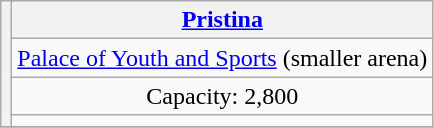<table class="wikitable" style="text-align:center">
<tr>
<th rowspan="4" colspan="2"></th>
<th><a href='#'>Pristina</a></th>
</tr>
<tr>
<td><a href='#'>Palace of Youth and Sports</a> (smaller arena)</td>
</tr>
<tr>
<td>Capacity: 2,800</td>
</tr>
<tr>
<td></td>
</tr>
<tr>
</tr>
</table>
